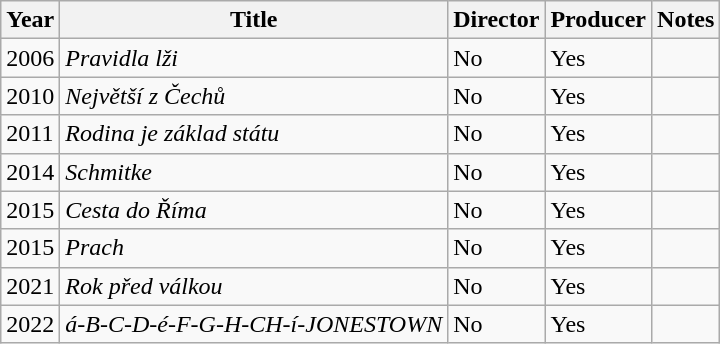<table class="wikitable">
<tr>
<th>Year</th>
<th>Title</th>
<th>Director</th>
<th>Producer</th>
<th>Notes</th>
</tr>
<tr>
<td>2006</td>
<td><em>Pravidla lži</em></td>
<td>No</td>
<td>Yes</td>
<td></td>
</tr>
<tr>
<td>2010</td>
<td><em>Největší z Čechů</em></td>
<td>No</td>
<td>Yes</td>
<td></td>
</tr>
<tr>
<td>2011</td>
<td><em>Rodina je základ státu</em></td>
<td>No</td>
<td>Yes</td>
<td></td>
</tr>
<tr>
<td>2014</td>
<td><em>Schmitke</em></td>
<td>No</td>
<td>Yes</td>
<td></td>
</tr>
<tr>
<td>2015</td>
<td><em>Cesta do Říma</em></td>
<td>No</td>
<td>Yes</td>
<td></td>
</tr>
<tr>
<td>2015</td>
<td><em>Prach</em></td>
<td>No</td>
<td>Yes</td>
<td></td>
</tr>
<tr>
<td>2021</td>
<td><em>Rok před válkou</em></td>
<td>No</td>
<td>Yes</td>
<td></td>
</tr>
<tr>
<td>2022</td>
<td><em>á-B-C-D-é-F-G-H-CH-í-JONESTOWN</em></td>
<td>No</td>
<td>Yes</td>
<td></td>
</tr>
</table>
